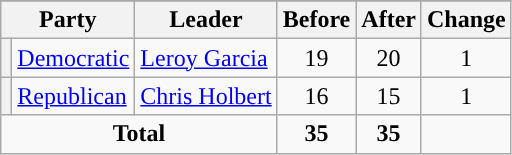<table class="wikitable" style="text-align:center;">
<tr>
</tr>
<tr>
<th colspan=2>Party</th>
<th>Leader</th>
<th>Before</th>
<th>After</th>
<th>Change</th>
</tr>
<tr>
<th style="background-color:"></th>
<td style="text-align:left;"><a href='#'>Democratic</a></td>
<td style="text-align:left;"><a href='#'>Leroy Garcia</a></td>
<td>19</td>
<td>20</td>
<td> 1</td>
</tr>
<tr>
<th style="background-color:"></th>
<td style="text-align:left;"><a href='#'>Republican</a></td>
<td style="text-align:left;"><a href='#'>Chris Holbert</a></td>
<td>16</td>
<td>15</td>
<td> 1</td>
</tr>
<tr>
<td colspan=3><strong>Total</strong></td>
<td><strong>35</strong></td>
<td><strong>35</strong></td>
<td></td>
</tr>
</table>
